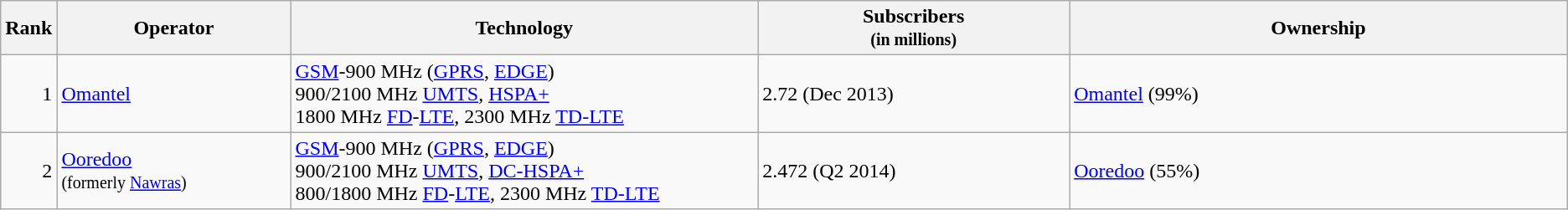<table class="wikitable">
<tr>
<th style="width:3%;">Rank</th>
<th style="width:15%;">Operator</th>
<th style="width:30%;">Technology</th>
<th style="width:20%;">Subscribers<br><small>(in millions)</small></th>
<th style="width:32%;">Ownership</th>
</tr>
<tr>
<td align=right>1</td>
<td><a href='#'>Omantel</a></td>
<td><a href='#'>GSM</a>-900 MHz (<a href='#'>GPRS</a>, <a href='#'>EDGE</a>)<br>900/2100 MHz <a href='#'>UMTS</a>, <a href='#'>HSPA+</a><br>1800 MHz <a href='#'>FD</a>-<a href='#'>LTE</a>, 2300 MHz <a href='#'>TD-LTE</a></td>
<td>2.72 (Dec 2013)</td>
<td><a href='#'>Omantel</a> (99%)</td>
</tr>
<tr>
<td align=right>2</td>
<td><a href='#'>Ooredoo</a><br><small>(formerly <a href='#'>Nawras</a>)</small></td>
<td><a href='#'>GSM</a>-900 MHz (<a href='#'>GPRS</a>, <a href='#'>EDGE</a>)<br>900/2100 MHz <a href='#'>UMTS</a>, <a href='#'>DC-HSPA+</a><br>800/1800 MHz <a href='#'>FD</a>-<a href='#'>LTE</a>, 2300 MHz <a href='#'>TD-LTE</a></td>
<td>2.472 (Q2 2014)</td>
<td><a href='#'>Ooredoo</a> (55%)</td>
</tr>
</table>
